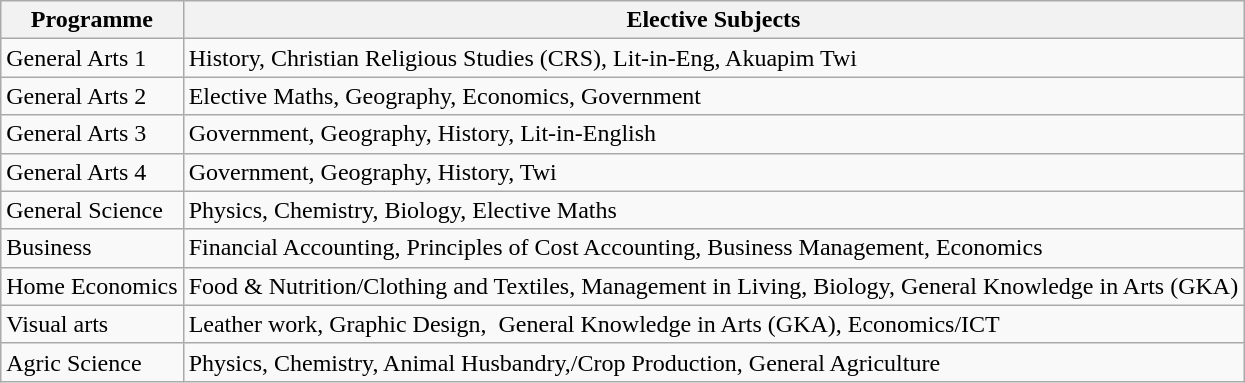<table class="wikitable">
<tr>
<th>Programme</th>
<th>Elective  Subjects</th>
</tr>
<tr>
<td>General Arts 1</td>
<td>History, Christian  Religious Studies (CRS), Lit-in-Eng, Akuapim Twi</td>
</tr>
<tr>
<td>General Arts 2</td>
<td>Elective Maths,  Geography, Economics, Government</td>
</tr>
<tr>
<td>General Arts 3</td>
<td>Government,  Geography, History, Lit-in-English</td>
</tr>
<tr>
<td>General Arts 4</td>
<td>Government,  Geography, History, Twi</td>
</tr>
<tr>
<td>General Science</td>
<td>Physics, Chemistry,  Biology, Elective Maths</td>
</tr>
<tr>
<td>Business</td>
<td>Financial Accounting,  Principles of Cost Accounting, Business Management, Economics</td>
</tr>
<tr>
<td>Home Economics</td>
<td>Food &  Nutrition/Clothing and Textiles, Management in Living, Biology, General  Knowledge in Arts (GKA)</td>
</tr>
<tr>
<td>Visual arts</td>
<td>Leather work, Graphic  Design,  General Knowledge in Arts  (GKA), Economics/ICT</td>
</tr>
<tr>
<td>Agric Science</td>
<td>Physics, Chemistry,  Animal Husbandry,/Crop Production, General Agriculture</td>
</tr>
</table>
